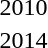<table>
<tr>
<td>2010<br></td>
<td></td>
<td></td>
<td></td>
</tr>
<tr>
<td rowspan=2>2014<br></td>
<td rowspan=2></td>
<td rowspan=2></td>
<td></td>
</tr>
<tr>
<td></td>
</tr>
</table>
